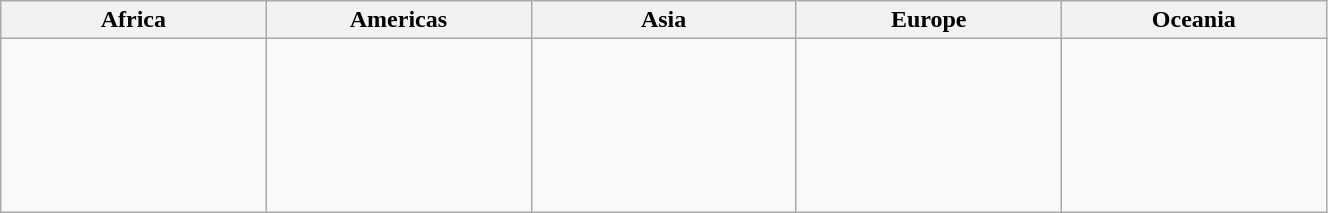<table class=wikitable width=70%>
<tr>
<th width=13%>Africa</th>
<th width=13%>Americas</th>
<th width=13%>Asia</th>
<th width=13%>Europe</th>
<th width=13%>Oceania</th>
</tr>
<tr valign=top>
<td></td>
<td><br> <br> <br> </td>
<td><br> <br> <br></td>
<td><br> <br> <br> <br> <br> <br> </td>
<td></td>
</tr>
</table>
